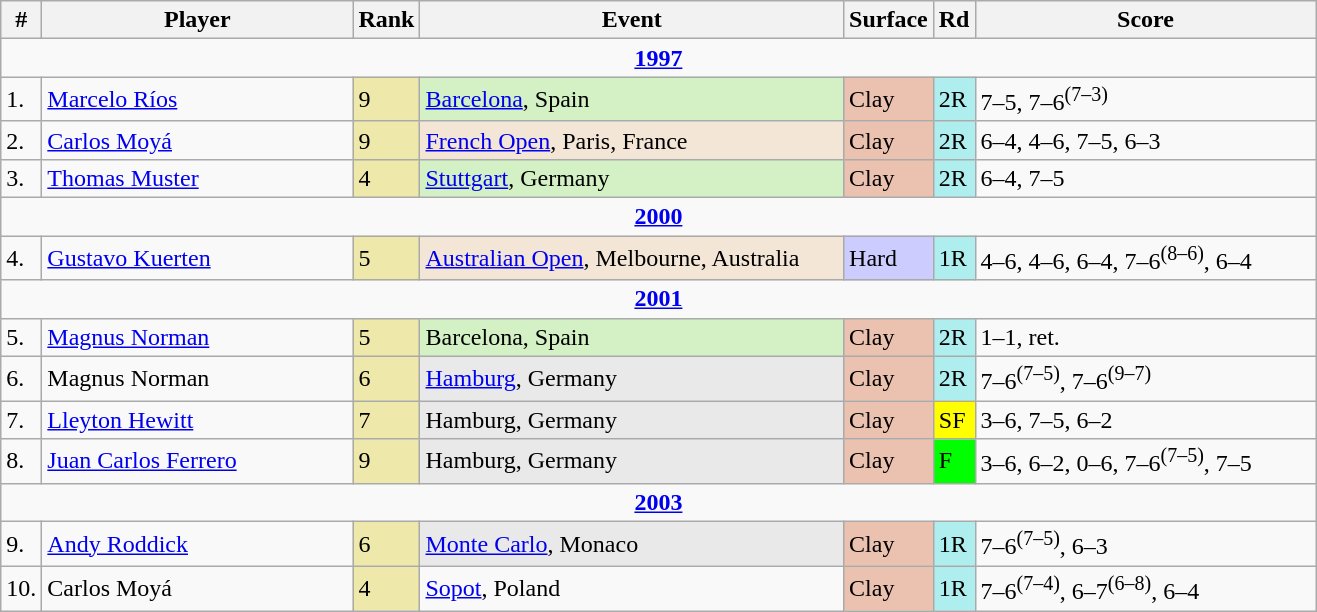<table class="wikitable sortable">
<tr>
<th>#</th>
<th width=200>Player</th>
<th>Rank</th>
<th width=275>Event</th>
<th>Surface</th>
<th>Rd</th>
<th width=220>Score</th>
</tr>
<tr>
<td colspan=7 style=text-align:center><strong><a href='#'>1997</a></strong></td>
</tr>
<tr>
<td>1.</td>
<td> <a href='#'>Marcelo Ríos</a></td>
<td bgcolor=EEE8AA>9</td>
<td bgcolor=d4f1c5><a href='#'>Barcelona</a>, Spain</td>
<td style="background:#ebc2af;">Clay</td>
<td bgcolor=afeeee>2R</td>
<td>7–5, 7–6<sup>(7–3)</sup></td>
</tr>
<tr>
<td>2.</td>
<td> <a href='#'>Carlos Moyá</a></td>
<td bgcolor=EEE8AA>9</td>
<td bgcolor=f3e6d7><a href='#'>French Open</a>, Paris, France</td>
<td style="background:#ebc2af;">Clay</td>
<td bgcolor=afeeee>2R</td>
<td>6–4, 4–6, 7–5, 6–3</td>
</tr>
<tr>
<td>3.</td>
<td> <a href='#'>Thomas Muster</a></td>
<td bgcolor=EEE8AA>4</td>
<td bgcolor=d4f1c5><a href='#'>Stuttgart</a>, Germany</td>
<td style="background:#ebc2af;">Clay</td>
<td bgcolor=afeeee>2R</td>
<td>6–4, 7–5</td>
</tr>
<tr>
<td colspan=7 style=text-align:center><strong><a href='#'>2000</a></strong></td>
</tr>
<tr>
<td>4.</td>
<td> <a href='#'>Gustavo Kuerten</a></td>
<td bgcolor=EEE8AA>5</td>
<td bgcolor=f3e6d7><a href='#'>Australian Open</a>, Melbourne, Australia</td>
<td style="background:#ccf;">Hard</td>
<td bgcolor=afeeee>1R</td>
<td>4–6, 4–6, 6–4, 7–6<sup>(8–6)</sup>, 6–4</td>
</tr>
<tr>
<td colspan=7 style=text-align:center><strong><a href='#'>2001</a></strong></td>
</tr>
<tr>
<td>5.</td>
<td> <a href='#'>Magnus Norman</a></td>
<td bgcolor=EEE8AA>5</td>
<td bgcolor=d4f1c5>Barcelona, Spain</td>
<td style="background:#ebc2af;">Clay</td>
<td bgcolor=afeeee>2R</td>
<td>1–1, ret.</td>
</tr>
<tr>
<td>6.</td>
<td> Magnus Norman</td>
<td bgcolor=EEE8AA>6</td>
<td bgcolor= e9e9e9><a href='#'>Hamburg</a>, Germany</td>
<td style="background:#ebc2af;">Clay</td>
<td bgcolor=afeeee>2R</td>
<td>7–6<sup>(7–5)</sup>, 7–6<sup>(9–7)</sup></td>
</tr>
<tr>
<td>7.</td>
<td> <a href='#'>Lleyton Hewitt</a></td>
<td bgcolor= EEE8AA>7</td>
<td bgcolor= e9e9e9>Hamburg, Germany</td>
<td style="background:#ebc2af;">Clay</td>
<td bgcolor=yellow>SF</td>
<td>3–6, 7–5, 6–2</td>
</tr>
<tr>
<td>8.</td>
<td> <a href='#'>Juan Carlos Ferrero</a></td>
<td bgcolor=EEE8AA>9</td>
<td bgcolor= e9e9e9>Hamburg, Germany</td>
<td style="background:#ebc2af;">Clay</td>
<td bgcolor=lime>F</td>
<td>3–6, 6–2, 0–6, 7–6<sup>(7–5)</sup>, 7–5</td>
</tr>
<tr>
<td colspan=7 style=text-align:center><strong><a href='#'>2003</a></strong></td>
</tr>
<tr>
<td>9.</td>
<td> <a href='#'>Andy Roddick</a></td>
<td bgcolor= EEE8AA>6</td>
<td bgcolor=e9e9e9><a href='#'>Monte Carlo</a>, Monaco</td>
<td style="background:#ebc2af;">Clay</td>
<td bgcolor=afeeee>1R</td>
<td>7–6<sup>(7–5)</sup>, 6–3</td>
</tr>
<tr>
<td>10.</td>
<td> Carlos Moyá</td>
<td bgcolor=EEE8AA>4</td>
<td><a href='#'>Sopot</a>, Poland</td>
<td style="background:#ebc2af;">Clay</td>
<td bgcolor=afeeee>1R</td>
<td>7–6<sup>(7–4)</sup>, 6–7<sup>(6–8)</sup>, 6–4</td>
</tr>
</table>
